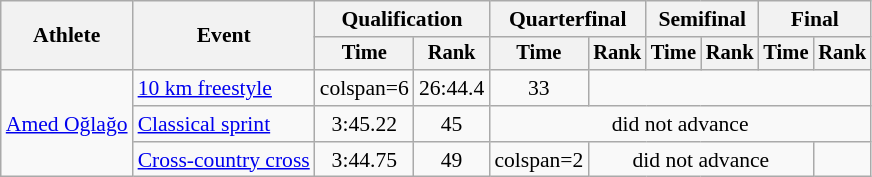<table class="wikitable" style="font-size:90%">
<tr>
<th rowspan="2">Athlete</th>
<th rowspan="2">Event</th>
<th colspan="2">Qualification</th>
<th colspan="2">Quarterfinal</th>
<th colspan="2">Semifinal</th>
<th colspan="2">Final</th>
</tr>
<tr style="font-size:95%">
<th>Time</th>
<th>Rank</th>
<th>Time</th>
<th>Rank</th>
<th>Time</th>
<th>Rank</th>
<th>Time</th>
<th>Rank</th>
</tr>
<tr align=center>
<td align=left rowspan=3><a href='#'>Amed Oğlağo</a></td>
<td align=left><a href='#'>10 km freestyle</a></td>
<td>colspan=6 </td>
<td>26:44.4</td>
<td>33</td>
</tr>
<tr align=center>
<td align=left><a href='#'>Classical sprint</a></td>
<td>3:45.22</td>
<td>45</td>
<td colspan=6>did not advance</td>
</tr>
<tr align=center>
<td align=left><a href='#'>Cross-country cross</a></td>
<td>3:44.75</td>
<td>49</td>
<td>colspan=2 </td>
<td colspan=4>did not advance</td>
</tr>
</table>
